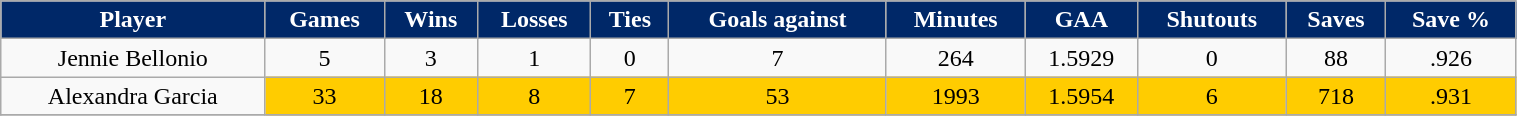<table class="wikitable" width="80%">
<tr align="center"  style="background:#002868;color:#FFFFFF;">
<td><strong>Player</strong></td>
<td><strong>Games</strong></td>
<td><strong>Wins</strong></td>
<td><strong>Losses</strong></td>
<td><strong>Ties</strong></td>
<td><strong>Goals against</strong></td>
<td><strong>Minutes</strong></td>
<td><strong>GAA</strong></td>
<td><strong>Shutouts</strong></td>
<td><strong>Saves</strong></td>
<td><strong>Save %</strong></td>
</tr>
<tr align="center" bgcolor="">
<td>Jennie Bellonio</td>
<td>5</td>
<td>3</td>
<td>1</td>
<td>0</td>
<td>7</td>
<td>264</td>
<td>1.5929</td>
<td>0</td>
<td>88</td>
<td>.926</td>
</tr>
<tr align="center" bgcolor="">
<td>Alexandra Garcia</td>
<td bgcolor="#FFCC00">33</td>
<td bgcolor="#FFCC00">18</td>
<td bgcolor="#FFCC00">8</td>
<td bgcolor="#FFCC00">7</td>
<td bgcolor="#FFCC00">53</td>
<td bgcolor="#FFCC00">1993</td>
<td bgcolor="#FFCC00">1.5954</td>
<td bgcolor="#FFCC00">6</td>
<td bgcolor="#FFCC00">718</td>
<td bgcolor="#FFCC00">.931</td>
</tr>
<tr align="center" bgcolor="">
</tr>
</table>
